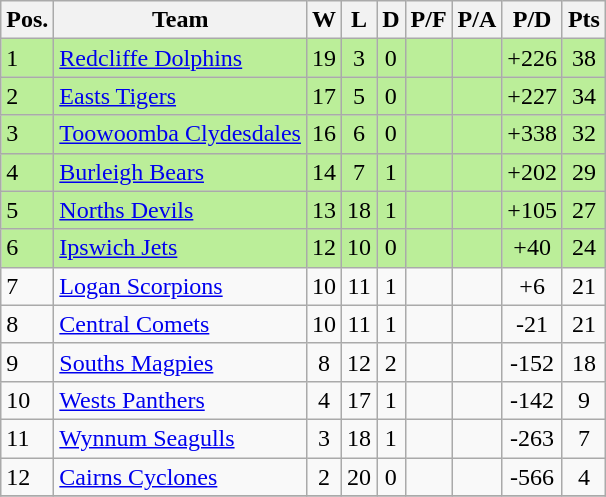<table class="wikitable">
<tr>
<th>Pos.</th>
<th>Team</th>
<th>W</th>
<th>L</th>
<th>D</th>
<th>P/F</th>
<th>P/A</th>
<th>P/D</th>
<th>Pts</th>
</tr>
<tr bgcolor="#bbee99">
<td>1</td>
<td> <a href='#'>Redcliffe Dolphins</a></td>
<td align = center>19</td>
<td align = center>3</td>
<td align = center>0</td>
<td align = center></td>
<td align = center></td>
<td align = center>+226</td>
<td align = center>38</td>
</tr>
<tr bgcolor="#bbee99">
<td>2</td>
<td> <a href='#'>Easts Tigers</a></td>
<td align = center>17</td>
<td align = center>5</td>
<td align = center>0</td>
<td align = center></td>
<td align = center></td>
<td align = center>+227</td>
<td align = center>34</td>
</tr>
<tr bgcolor="#bbee99">
<td>3</td>
<td> <a href='#'>Toowoomba Clydesdales</a></td>
<td align = center>16</td>
<td align = center>6</td>
<td align = center>0</td>
<td align = center></td>
<td align = center></td>
<td align = center>+338</td>
<td align = center>32</td>
</tr>
<tr bgcolor="#bbee99">
<td>4</td>
<td> <a href='#'>Burleigh Bears</a></td>
<td align = center>14</td>
<td align = center>7</td>
<td align = center>1</td>
<td align = center></td>
<td align = center></td>
<td align = center>+202</td>
<td align = center>29</td>
</tr>
<tr bgcolor="#bbee99">
<td>5</td>
<td> <a href='#'>Norths Devils</a></td>
<td align = center>13</td>
<td align = center>18</td>
<td align = center>1</td>
<td align = center></td>
<td align = center></td>
<td align = center>+105</td>
<td align = center>27</td>
</tr>
<tr bgcolor="#bbee99">
<td>6</td>
<td> <a href='#'>Ipswich Jets</a></td>
<td align = center>12</td>
<td align = center>10</td>
<td align = center>0</td>
<td align = center></td>
<td align = center></td>
<td align = center>+40</td>
<td align = center>24</td>
</tr>
<tr>
<td>7</td>
<td> <a href='#'>Logan Scorpions</a></td>
<td align = center>10</td>
<td align = center>11</td>
<td align = center>1</td>
<td align = center></td>
<td align = center></td>
<td align = center>+6</td>
<td align = center>21</td>
</tr>
<tr>
<td>8</td>
<td> <a href='#'>Central Comets</a></td>
<td align = center>10</td>
<td align = center>11</td>
<td align = center>1</td>
<td align = center></td>
<td align = center></td>
<td align = center>-21</td>
<td align = center>21</td>
</tr>
<tr>
<td>9</td>
<td> <a href='#'>Souths Magpies</a></td>
<td align = center>8</td>
<td align = center>12</td>
<td align = center>2</td>
<td align = center></td>
<td align = center></td>
<td align = center>-152</td>
<td align = center>18</td>
</tr>
<tr>
<td>10</td>
<td> <a href='#'>Wests Panthers</a></td>
<td align = center>4</td>
<td align = center>17</td>
<td align = center>1</td>
<td align = center></td>
<td align = center></td>
<td align = center>-142</td>
<td align = center>9</td>
</tr>
<tr>
<td>11</td>
<td> <a href='#'>Wynnum Seagulls</a></td>
<td align = center>3</td>
<td align = center>18</td>
<td align = center>1</td>
<td align = center></td>
<td align = center></td>
<td align = center>-263</td>
<td align = center>7</td>
</tr>
<tr>
<td>12</td>
<td> <a href='#'>Cairns Cyclones</a></td>
<td align = center>2</td>
<td align = center>20</td>
<td align = center>0</td>
<td align = center></td>
<td align = center></td>
<td align = center>-566</td>
<td align = center>4</td>
</tr>
<tr>
</tr>
</table>
